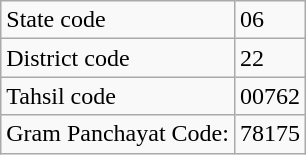<table class="wikitable">
<tr>
<td>State code</td>
<td>06</td>
</tr>
<tr>
<td>District code</td>
<td>22</td>
</tr>
<tr>
<td>Tahsil code</td>
<td>00762</td>
</tr>
<tr>
<td>Gram Panchayat Code:</td>
<td>78175</td>
</tr>
</table>
